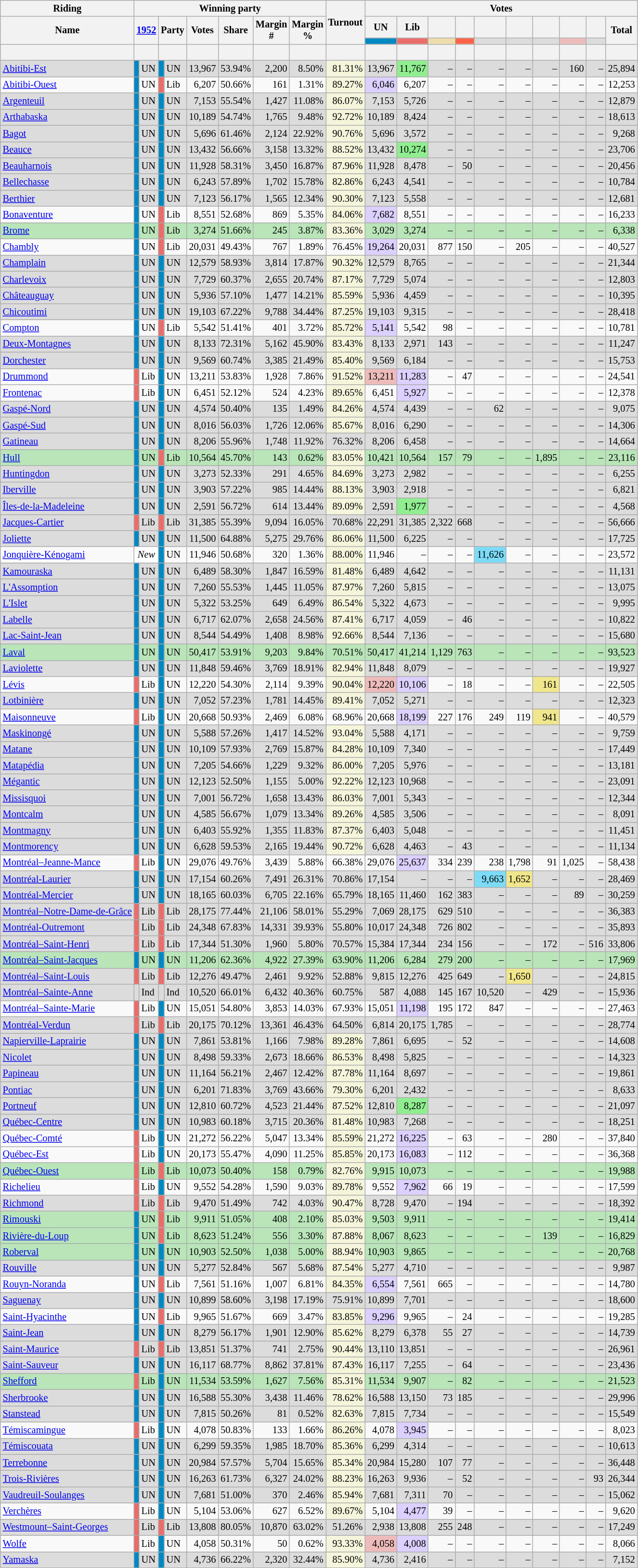<table class="wikitable sortable mw-collapsible" style="text-align:right; font-size:85%">
<tr>
<th scope="col">Riding</th>
<th scope="col" colspan="8">Winning party</th>
<th rowspan="3" scope="col">Turnout<br></th>
<th scope="col" colspan="10">Votes</th>
</tr>
<tr>
<th rowspan="2" scope="col">Name</th>
<th colspan="2" rowspan="2" scope="col"><strong><a href='#'>1952</a></strong></th>
<th colspan="2" rowspan="2" scope="col">Party</th>
<th rowspan="2" scope="col">Votes</th>
<th rowspan="2" scope="col">Share</th>
<th rowspan="2" scope="col">Margin<br>#</th>
<th rowspan="2" scope="col">Margin<br>%</th>
<th scope="col">UN</th>
<th scope="col">Lib</th>
<th scope="col"></th>
<th scope="col"></th>
<th scope="col"></th>
<th scope="col"></th>
<th scope="col"></th>
<th scope="col"></th>
<th scope="col"></th>
<th rowspan="2" scope="col">Total</th>
</tr>
<tr>
<th scope="col" style="background-color:#0088C2;"></th>
<th scope="col" style="background-color:#EA6D6A;"></th>
<th scope="col" style="background-color:#EEDDAA;"></th>
<th scope="col" style="background-color:#FF6347;"></th>
<th scope="col" style="background-color:#DCDCDC;"></th>
<th scope="col" style="background-color:#DCDCDC;"></th>
<th scope="col" style="background-color:#DCDCDC;"></th>
<th scope="col" style="background-color:#EEBBBB;"></th>
<th scope="col" style="background-color:#DCDCDC;"></th>
</tr>
<tr>
<th> </th>
<th colspan="2"></th>
<th colspan="2"></th>
<th></th>
<th></th>
<th></th>
<th></th>
<th></th>
<th></th>
<th></th>
<th></th>
<th></th>
<th></th>
<th></th>
<th></th>
<th></th>
<th></th>
<th></th>
</tr>
<tr style="background-color:#DCDCDC;">
<td style="text-align:left"><a href='#'>Abitibi-Est</a></td>
<td style="background-color:#0088C2;"></td>
<td style="text-align:left;">UN</td>
<td style="background-color:#0088C2;"></td>
<td style="text-align:left;">UN</td>
<td>13,967</td>
<td>53.94%</td>
<td>2,200</td>
<td>8.50%</td>
<td style="background-color:#F5F5DC;">81.31%</td>
<td>13,967</td>
<td style="background-color:#90EE90;">11,767</td>
<td>–</td>
<td>–</td>
<td>–</td>
<td>–</td>
<td>–</td>
<td>160</td>
<td>–</td>
<td>25,894</td>
</tr>
<tr>
<td style="text-align:left"><a href='#'>Abitibi-Ouest</a></td>
<td style="background-color:#0088C2;"></td>
<td style="text-align:left;">UN</td>
<td style="background-color:#EA6D6A;"></td>
<td style="text-align:left;">Lib</td>
<td>6,207</td>
<td>50.66%</td>
<td>161</td>
<td>1.31%</td>
<td style="background-color:#F5F5DC;">89.27%</td>
<td style="background-color:#DCD0FF;">6,046</td>
<td>6,207</td>
<td>–</td>
<td>–</td>
<td>–</td>
<td>–</td>
<td>–</td>
<td>–</td>
<td>–</td>
<td>12,253</td>
</tr>
<tr style="background-color:#DCDCDC;">
<td style="text-align:left"><a href='#'>Argenteuil</a></td>
<td style="background-color:#0088C2;"></td>
<td style="text-align:left;">UN</td>
<td style="background-color:#0088C2;"></td>
<td style="text-align:left;">UN</td>
<td>7,153</td>
<td>55.54%</td>
<td>1,427</td>
<td>11.08%</td>
<td style="background-color:#F5F5DC;">86.07%</td>
<td>7,153</td>
<td>5,726</td>
<td>–</td>
<td>–</td>
<td>–</td>
<td>–</td>
<td>–</td>
<td>–</td>
<td>–</td>
<td>12,879</td>
</tr>
<tr style="background-color:#DCDCDC;">
<td style="text-align:left"><a href='#'>Arthabaska</a></td>
<td style="background-color:#0088C2;"></td>
<td style="text-align:left;">UN</td>
<td style="background-color:#0088C2;"></td>
<td style="text-align:left;">UN</td>
<td>10,189</td>
<td>54.74%</td>
<td>1,765</td>
<td>9.48%</td>
<td style="background-color:#F5F5DC;">92.72%</td>
<td>10,189</td>
<td>8,424</td>
<td>–</td>
<td>–</td>
<td>–</td>
<td>–</td>
<td>–</td>
<td>–</td>
<td>–</td>
<td>18,613</td>
</tr>
<tr style="background-color:#DCDCDC;">
<td style="text-align:left"><a href='#'>Bagot</a></td>
<td style="background-color:#0088C2;"></td>
<td style="text-align:left;">UN</td>
<td style="background-color:#0088C2;"></td>
<td style="text-align:left;">UN</td>
<td>5,696</td>
<td>61.46%</td>
<td>2,124</td>
<td>22.92%</td>
<td style="background-color:#F5F5DC;">90.76%</td>
<td>5,696</td>
<td>3,572</td>
<td>–</td>
<td>–</td>
<td>–</td>
<td>–</td>
<td>–</td>
<td>–</td>
<td>–</td>
<td>9,268</td>
</tr>
<tr style="background-color:#DCDCDC;">
<td style="text-align:left"><a href='#'>Beauce</a></td>
<td style="background-color:#0088C2;"></td>
<td style="text-align:left;">UN</td>
<td style="background-color:#0088C2;"></td>
<td style="text-align:left;">UN</td>
<td>13,432</td>
<td>56.66%</td>
<td>3,158</td>
<td>13.32%</td>
<td style="background-color:#F5F5DC;">88.52%</td>
<td>13,432</td>
<td style="background-color:#90EE90;">10,274</td>
<td>–</td>
<td>–</td>
<td>–</td>
<td>–</td>
<td>–</td>
<td>–</td>
<td>–</td>
<td>23,706</td>
</tr>
<tr style="background-color:#DCDCDC;">
<td style="text-align:left"><a href='#'>Beauharnois</a></td>
<td style="background-color:#0088C2;"></td>
<td style="text-align:left;">UN</td>
<td style="background-color:#0088C2;"></td>
<td style="text-align:left;">UN</td>
<td>11,928</td>
<td>58.31%</td>
<td>3,450</td>
<td>16.87%</td>
<td style="background-color:#F5F5DC;">87.96%</td>
<td>11,928</td>
<td>8,478</td>
<td>–</td>
<td>50</td>
<td>–</td>
<td>–</td>
<td>–</td>
<td>–</td>
<td>–</td>
<td>20,456</td>
</tr>
<tr style="background-color:#DCDCDC;">
<td style="text-align:left"><a href='#'>Bellechasse</a></td>
<td style="background-color:#0088C2;"></td>
<td style="text-align:left;">UN</td>
<td style="background-color:#0088C2;"></td>
<td style="text-align:left;">UN</td>
<td>6,243</td>
<td>57.89%</td>
<td>1,702</td>
<td>15.78%</td>
<td style="background-color:#F5F5DC;">82.86%</td>
<td>6,243</td>
<td>4,541</td>
<td>–</td>
<td>–</td>
<td>–</td>
<td>–</td>
<td>–</td>
<td>–</td>
<td>–</td>
<td>10,784</td>
</tr>
<tr style="background-color:#DCDCDC;">
<td style="text-align:left"><a href='#'>Berthier</a></td>
<td style="background-color:#0088C2;"></td>
<td style="text-align:left;">UN</td>
<td style="background-color:#0088C2;"></td>
<td style="text-align:left;">UN</td>
<td>7,123</td>
<td>56.17%</td>
<td>1,565</td>
<td>12.34%</td>
<td style="background-color:#F5F5DC;">90.30%</td>
<td>7,123</td>
<td>5,558</td>
<td>–</td>
<td>–</td>
<td>–</td>
<td>–</td>
<td>–</td>
<td>–</td>
<td>–</td>
<td>12,681</td>
</tr>
<tr>
<td style="text-align:left"><a href='#'>Bonaventure</a></td>
<td style="background-color:#0088C2;"></td>
<td style="text-align:left;">UN</td>
<td style="background-color:#EA6D6A;"></td>
<td style="text-align:left;">Lib</td>
<td>8,551</td>
<td>52.68%</td>
<td>869</td>
<td>5.35%</td>
<td style="background-color:#F5F5DC;">84.06%</td>
<td style="background-color:#DCD0FF;">7,682</td>
<td>8,551</td>
<td>–</td>
<td>–</td>
<td>–</td>
<td>–</td>
<td>–</td>
<td>–</td>
<td>–</td>
<td>16,233</td>
</tr>
<tr style="background-color:#B9E5B9;">
<td style="text-align:left"><a href='#'>Brome</a></td>
<td style="background-color:#0088C2;"></td>
<td style="text-align:left;">UN</td>
<td style="background-color:#EA6D6A;"></td>
<td style="text-align:left;">Lib</td>
<td>3,274</td>
<td>51.66%</td>
<td>245</td>
<td>3.87%</td>
<td style="background-color:#F5F5DC;">83.36%</td>
<td>3,029</td>
<td>3,274</td>
<td>–</td>
<td>–</td>
<td>–</td>
<td>–</td>
<td>–</td>
<td>–</td>
<td>–</td>
<td>6,338</td>
</tr>
<tr>
<td style="text-align:left"><a href='#'>Chambly</a></td>
<td style="background-color:#0088C2;"></td>
<td style="text-align:left;">UN</td>
<td style="background-color:#EA6D6A;"></td>
<td style="text-align:left;">Lib</td>
<td>20,031</td>
<td>49.43%</td>
<td>767</td>
<td>1.89%</td>
<td>76.45%</td>
<td style="background-color:#DCD0FF;">19,264</td>
<td>20,031</td>
<td>877</td>
<td>150</td>
<td>–</td>
<td>205</td>
<td>–</td>
<td>–</td>
<td>–</td>
<td>40,527</td>
</tr>
<tr style="background-color:#DCDCDC;">
<td style="text-align:left"><a href='#'>Champlain</a></td>
<td style="background-color:#0088C2;"></td>
<td style="text-align:left;">UN</td>
<td style="background-color:#0088C2;"></td>
<td style="text-align:left;">UN</td>
<td>12,579</td>
<td>58.93%</td>
<td>3,814</td>
<td>17.87%</td>
<td style="background-color:#F5F5DC;">90.32%</td>
<td>12,579</td>
<td>8,765</td>
<td>–</td>
<td>–</td>
<td>–</td>
<td>–</td>
<td>–</td>
<td>–</td>
<td>–</td>
<td>21,344</td>
</tr>
<tr style="background-color:#DCDCDC;">
<td style="text-align:left"><a href='#'>Charlevoix</a></td>
<td style="background-color:#0088C2;"></td>
<td style="text-align:left;">UN</td>
<td style="background-color:#0088C2;"></td>
<td style="text-align:left;">UN</td>
<td>7,729</td>
<td>60.37%</td>
<td>2,655</td>
<td>20.74%</td>
<td style="background-color:#F5F5DC;">87.17%</td>
<td>7,729</td>
<td>5,074</td>
<td>–</td>
<td>–</td>
<td>–</td>
<td>–</td>
<td>–</td>
<td>–</td>
<td>–</td>
<td>12,803</td>
</tr>
<tr style="background-color:#DCDCDC;">
<td style="text-align:left"><a href='#'>Châteauguay</a></td>
<td style="background-color:#0088C2;"></td>
<td style="text-align:left;">UN</td>
<td style="background-color:#0088C2;"></td>
<td style="text-align:left;">UN</td>
<td>5,936</td>
<td>57.10%</td>
<td>1,477</td>
<td>14.21%</td>
<td style="background-color:#F5F5DC;">85.59%</td>
<td>5,936</td>
<td>4,459</td>
<td>–</td>
<td>–</td>
<td>–</td>
<td>–</td>
<td>–</td>
<td>–</td>
<td>–</td>
<td>10,395</td>
</tr>
<tr style="background-color:#DCDCDC;">
<td style="text-align:left"><a href='#'>Chicoutimi</a></td>
<td style="background-color:#0088C2;"></td>
<td style="text-align:left;">UN</td>
<td style="background-color:#0088C2;"></td>
<td style="text-align:left;">UN</td>
<td>19,103</td>
<td>67.22%</td>
<td>9,788</td>
<td>34.44%</td>
<td style="background-color:#F5F5DC;">87.25%</td>
<td>19,103</td>
<td>9,315</td>
<td>–</td>
<td>–</td>
<td>–</td>
<td>–</td>
<td>–</td>
<td>–</td>
<td>–</td>
<td>28,418</td>
</tr>
<tr>
<td style="text-align:left"><a href='#'>Compton</a></td>
<td style="background-color:#0088C2;"></td>
<td style="text-align:left;">UN</td>
<td style="background-color:#EA6D6A;"></td>
<td style="text-align:left;">Lib</td>
<td>5,542</td>
<td>51.41%</td>
<td>401</td>
<td>3.72%</td>
<td style="background-color:#F5F5DC;">85.72%</td>
<td style="background-color:#DCD0FF;">5,141</td>
<td>5,542</td>
<td>98</td>
<td>–</td>
<td>–</td>
<td>–</td>
<td>–</td>
<td>–</td>
<td>–</td>
<td>10,781</td>
</tr>
<tr style="background-color:#DCDCDC;">
<td style="text-align:left"><a href='#'>Deux-Montagnes</a></td>
<td style="background-color:#0088C2;"></td>
<td style="text-align:left;">UN</td>
<td style="background-color:#0088C2;"></td>
<td style="text-align:left;">UN</td>
<td>8,133</td>
<td>72.31%</td>
<td>5,162</td>
<td>45.90%</td>
<td style="background-color:#F5F5DC;">83.43%</td>
<td>8,133</td>
<td>2,971</td>
<td>143</td>
<td>–</td>
<td>–</td>
<td>–</td>
<td>–</td>
<td>–</td>
<td>–</td>
<td>11,247</td>
</tr>
<tr style="background-color:#DCDCDC;">
<td style="text-align:left"><a href='#'>Dorchester</a></td>
<td style="background-color:#0088C2;"></td>
<td style="text-align:left;">UN</td>
<td style="background-color:#0088C2;"></td>
<td style="text-align:left;">UN</td>
<td>9,569</td>
<td>60.74%</td>
<td>3,385</td>
<td>21.49%</td>
<td style="background-color:#F5F5DC;">85.40%</td>
<td>9,569</td>
<td>6,184</td>
<td>–</td>
<td>–</td>
<td>–</td>
<td>–</td>
<td>–</td>
<td>–</td>
<td>–</td>
<td>15,753</td>
</tr>
<tr>
<td style="text-align:left"><a href='#'>Drummond</a></td>
<td style="background-color:#EA6D6A;"></td>
<td style="text-align:left;">Lib</td>
<td style="background-color:#0088C2;"></td>
<td style="text-align:left;">UN</td>
<td>13,211</td>
<td>53.83%</td>
<td>1,928</td>
<td>7.86%</td>
<td style="background-color:#F5F5DC;">91.52%</td>
<td style="background-color:#EEBBBB;">13,211</td>
<td style="background-color:#DCD0FF;">11,283</td>
<td>–</td>
<td>47</td>
<td>–</td>
<td>–</td>
<td>–</td>
<td>–</td>
<td>–</td>
<td>24,541</td>
</tr>
<tr>
<td style="text-align:left"><a href='#'>Frontenac</a></td>
<td style="background-color:#EA6D6A;"></td>
<td style="text-align:left;">Lib</td>
<td style="background-color:#0088C2;"></td>
<td style="text-align:left;">UN</td>
<td>6,451</td>
<td>52.12%</td>
<td>524</td>
<td>4.23%</td>
<td style="background-color:#F5F5DC;">89.65%</td>
<td>6,451</td>
<td style="background-color:#DCD0FF;">5,927</td>
<td>–</td>
<td>–</td>
<td>–</td>
<td>–</td>
<td>–</td>
<td>–</td>
<td>–</td>
<td>12,378</td>
</tr>
<tr style="background-color:#DCDCDC;">
<td style="text-align:left"><a href='#'>Gaspé-Nord</a></td>
<td style="background-color:#0088C2;"></td>
<td style="text-align:left;">UN</td>
<td style="background-color:#0088C2;"></td>
<td style="text-align:left;">UN</td>
<td>4,574</td>
<td>50.40%</td>
<td>135</td>
<td>1.49%</td>
<td style="background-color:#F5F5DC;">84.26%</td>
<td>4,574</td>
<td>4,439</td>
<td>–</td>
<td>–</td>
<td>62</td>
<td>–</td>
<td>–</td>
<td>–</td>
<td>–</td>
<td>9,075</td>
</tr>
<tr style="background-color:#DCDCDC;">
<td style="text-align:left"><a href='#'>Gaspé-Sud</a></td>
<td style="background-color:#0088C2;"></td>
<td style="text-align:left;">UN</td>
<td style="background-color:#0088C2;"></td>
<td style="text-align:left;">UN</td>
<td>8,016</td>
<td>56.03%</td>
<td>1,726</td>
<td>12.06%</td>
<td style="background-color:#F5F5DC;">85.67%</td>
<td>8,016</td>
<td>6,290</td>
<td>–</td>
<td>–</td>
<td>–</td>
<td>–</td>
<td>–</td>
<td>–</td>
<td>–</td>
<td>14,306</td>
</tr>
<tr style="background-color:#DCDCDC;">
<td style="text-align:left"><a href='#'>Gatineau</a></td>
<td style="background-color:#0088C2;"></td>
<td style="text-align:left;">UN</td>
<td style="background-color:#0088C2;"></td>
<td style="text-align:left;">UN</td>
<td>8,206</td>
<td>55.96%</td>
<td>1,748</td>
<td>11.92%</td>
<td>76.32%</td>
<td>8,206</td>
<td>6,458</td>
<td>–</td>
<td>–</td>
<td>–</td>
<td>–</td>
<td>–</td>
<td>–</td>
<td>–</td>
<td>14,664</td>
</tr>
<tr style="background-color:#B9E5B9;">
<td style="text-align:left"><a href='#'>Hull</a></td>
<td style="background-color:#0088C2;"></td>
<td style="text-align:left;">UN</td>
<td style="background-color:#EA6D6A;"></td>
<td style="text-align:left;">Lib</td>
<td>10,564</td>
<td>45.70%</td>
<td>143</td>
<td>0.62%</td>
<td style="background-color:#F5F5DC;">83.05%</td>
<td>10,421</td>
<td>10,564</td>
<td>157</td>
<td>79</td>
<td>–</td>
<td>–</td>
<td>1,895</td>
<td>–</td>
<td>–</td>
<td>23,116</td>
</tr>
<tr style="background-color:#DCDCDC;">
<td style="text-align:left"><a href='#'>Huntingdon</a></td>
<td style="background-color:#0088C2;"></td>
<td style="text-align:left;">UN</td>
<td style="background-color:#0088C2;"></td>
<td style="text-align:left;">UN</td>
<td>3,273</td>
<td>52.33%</td>
<td>291</td>
<td>4.65%</td>
<td style="background-color:#F5F5DC;">84.69%</td>
<td>3,273</td>
<td>2,982</td>
<td>–</td>
<td>–</td>
<td>–</td>
<td>–</td>
<td>–</td>
<td>–</td>
<td>–</td>
<td>6,255</td>
</tr>
<tr style="background-color:#DCDCDC;">
<td style="text-align:left"><a href='#'>Iberville</a></td>
<td style="background-color:#0088C2;"></td>
<td style="text-align:left;">UN</td>
<td style="background-color:#0088C2;"></td>
<td style="text-align:left;">UN</td>
<td>3,903</td>
<td>57.22%</td>
<td>985</td>
<td>14.44%</td>
<td style="background-color:#F5F5DC;">88.13%</td>
<td>3,903</td>
<td>2,918</td>
<td>–</td>
<td>–</td>
<td>–</td>
<td>–</td>
<td>–</td>
<td>–</td>
<td>–</td>
<td>6,821</td>
</tr>
<tr style="background-color:#DCDCDC;">
<td style="text-align:left"><a href='#'>Îles-de-la-Madeleine</a></td>
<td style="background-color:#0088C2;"></td>
<td style="text-align:left;">UN</td>
<td style="background-color:#0088C2;"></td>
<td style="text-align:left;">UN</td>
<td>2,591</td>
<td>56.72%</td>
<td>614</td>
<td>13.44%</td>
<td style="background-color:#F5F5DC;">89.09%</td>
<td>2,591</td>
<td style="background-color:#90EE90;">1,977</td>
<td>–</td>
<td>–</td>
<td>–</td>
<td>–</td>
<td>–</td>
<td>–</td>
<td>–</td>
<td>4,568</td>
</tr>
<tr style="background-color:#DCDCDC;">
<td style="text-align:left"><a href='#'>Jacques-Cartier</a></td>
<td style="background-color:#EA6D6A;"></td>
<td style="text-align:left;">Lib</td>
<td style="background-color:#EA6D6A;"></td>
<td style="text-align:left;">Lib</td>
<td>31,385</td>
<td>55.39%</td>
<td>9,094</td>
<td>16.05%</td>
<td>70.68%</td>
<td>22,291</td>
<td>31,385</td>
<td>2,322</td>
<td>668</td>
<td>–</td>
<td>–</td>
<td>–</td>
<td>–</td>
<td>–</td>
<td>56,666</td>
</tr>
<tr style="background-color:#DCDCDC;">
<td style="text-align:left"><a href='#'>Joliette</a></td>
<td style="background-color:#0088C2;"></td>
<td style="text-align:left;">UN</td>
<td style="background-color:#0088C2;"></td>
<td style="text-align:left;">UN</td>
<td>11,500</td>
<td>64.88%</td>
<td>5,275</td>
<td>29.76%</td>
<td style="background-color:#F5F5DC;">86.06%</td>
<td>11,500</td>
<td>6,225</td>
<td>–</td>
<td>–</td>
<td>–</td>
<td>–</td>
<td>–</td>
<td>–</td>
<td>–</td>
<td>17,725</td>
</tr>
<tr>
<td style="text-align:left"><a href='#'>Jonquière-Kénogami</a></td>
<td colspan="2" style="background-color:#FFFFFF; text-align:center;"><em>New</em></td>
<td style="background-color:#0088C2;"></td>
<td style="text-align:left;">UN</td>
<td>11,946</td>
<td>50.68%</td>
<td>320</td>
<td>1.36%</td>
<td style="background-color:#F5F5DC;">88.00%</td>
<td>11,946</td>
<td>–</td>
<td>–</td>
<td>–</td>
<td style="background-color:#7CDBF7;">11,626</td>
<td>–</td>
<td>–</td>
<td>–</td>
<td>–</td>
<td>23,572</td>
</tr>
<tr style="background-color:#DCDCDC;">
<td style="text-align:left"><a href='#'>Kamouraska</a></td>
<td style="background-color:#0088C2;"></td>
<td style="text-align:left;">UN</td>
<td style="background-color:#0088C2;"></td>
<td style="text-align:left;">UN</td>
<td>6,489</td>
<td>58.30%</td>
<td>1,847</td>
<td>16.59%</td>
<td style="background-color:#F5F5DC;">81.48%</td>
<td>6,489</td>
<td>4,642</td>
<td>–</td>
<td>–</td>
<td>–</td>
<td>–</td>
<td>–</td>
<td>–</td>
<td>–</td>
<td>11,131</td>
</tr>
<tr style="background-color:#DCDCDC;">
<td style="text-align:left"><a href='#'>L'Assomption</a></td>
<td style="background-color:#0088C2;"></td>
<td style="text-align:left;">UN</td>
<td style="background-color:#0088C2;"></td>
<td style="text-align:left;">UN</td>
<td>7,260</td>
<td>55.53%</td>
<td>1,445</td>
<td>11.05%</td>
<td style="background-color:#F5F5DC;">87.97%</td>
<td>7,260</td>
<td>5,815</td>
<td>–</td>
<td>–</td>
<td>–</td>
<td>–</td>
<td>–</td>
<td>–</td>
<td>–</td>
<td>13,075</td>
</tr>
<tr style="background-color:#DCDCDC;">
<td style="text-align:left"><a href='#'>L'Islet</a></td>
<td style="background-color:#0088C2;"></td>
<td style="text-align:left;">UN</td>
<td style="background-color:#0088C2;"></td>
<td style="text-align:left;">UN</td>
<td>5,322</td>
<td>53.25%</td>
<td>649</td>
<td>6.49%</td>
<td style="background-color:#F5F5DC;">86.54%</td>
<td>5,322</td>
<td>4,673</td>
<td>–</td>
<td>–</td>
<td>–</td>
<td>–</td>
<td>–</td>
<td>–</td>
<td>–</td>
<td>9,995</td>
</tr>
<tr style="background-color:#DCDCDC;">
<td style="text-align:left"><a href='#'>Labelle</a></td>
<td style="background-color:#0088C2;"></td>
<td style="text-align:left;">UN</td>
<td style="background-color:#0088C2;"></td>
<td style="text-align:left;">UN</td>
<td>6,717</td>
<td>62.07%</td>
<td>2,658</td>
<td>24.56%</td>
<td style="background-color:#F5F5DC;">87.41%</td>
<td>6,717</td>
<td>4,059</td>
<td>–</td>
<td>46</td>
<td>–</td>
<td>–</td>
<td>–</td>
<td>–</td>
<td>–</td>
<td>10,822</td>
</tr>
<tr style="background-color:#DCDCDC;">
<td style="text-align:left"><a href='#'>Lac-Saint-Jean</a></td>
<td style="background-color:#0088C2;"></td>
<td style="text-align:left;">UN</td>
<td style="background-color:#0088C2;"></td>
<td style="text-align:left;">UN</td>
<td>8,544</td>
<td>54.49%</td>
<td>1,408</td>
<td>8.98%</td>
<td style="background-color:#F5F5DC;">92.66%</td>
<td>8,544</td>
<td>7,136</td>
<td>–</td>
<td>–</td>
<td>–</td>
<td>–</td>
<td>–</td>
<td>–</td>
<td>–</td>
<td>15,680</td>
</tr>
<tr style="background-color:#B9E5B9;">
<td style="text-align:left"><a href='#'>Laval</a></td>
<td style="background-color:#0088C2;"></td>
<td style="text-align:left;">UN</td>
<td style="background-color:#0088C2;"></td>
<td style="text-align:left;">UN</td>
<td>50,417</td>
<td>53.91%</td>
<td>9,203</td>
<td>9.84%</td>
<td>70.51%</td>
<td>50,417</td>
<td>41,214</td>
<td>1,129</td>
<td>763</td>
<td>–</td>
<td>–</td>
<td>–</td>
<td>–</td>
<td>–</td>
<td>93,523</td>
</tr>
<tr style="background-color:#DCDCDC;">
<td style="text-align:left"><a href='#'>Laviolette</a></td>
<td style="background-color:#0088C2;"></td>
<td style="text-align:left;">UN</td>
<td style="background-color:#0088C2;"></td>
<td style="text-align:left;">UN</td>
<td>11,848</td>
<td>59.46%</td>
<td>3,769</td>
<td>18.91%</td>
<td style="background-color:#F5F5DC;">82.94%</td>
<td>11,848</td>
<td>8,079</td>
<td>–</td>
<td>–</td>
<td>–</td>
<td>–</td>
<td>–</td>
<td>–</td>
<td>–</td>
<td>19,927</td>
</tr>
<tr>
<td style="text-align:left"><a href='#'>Lévis</a></td>
<td style="background-color:#EA6D6A;"></td>
<td style="text-align:left;">Lib</td>
<td style="background-color:#0088C2;"></td>
<td style="text-align:left;">UN</td>
<td>12,220</td>
<td>54.30%</td>
<td>2,114</td>
<td>9.39%</td>
<td style="background-color:#F5F5DC;">90.04%</td>
<td style="background-color:#EEBBBB;">12,220</td>
<td style="background-color:#DCD0FF;">10,106</td>
<td>–</td>
<td>18</td>
<td>–</td>
<td>–</td>
<td style="background-color:#F0E68C;">161</td>
<td>–</td>
<td>–</td>
<td>22,505</td>
</tr>
<tr style="background-color:#DCDCDC;">
<td style="text-align:left"><a href='#'>Lotbinière</a></td>
<td style="background-color:#0088C2;"></td>
<td style="text-align:left;">UN</td>
<td style="background-color:#0088C2;"></td>
<td style="text-align:left;">UN</td>
<td>7,052</td>
<td>57.23%</td>
<td>1,781</td>
<td>14.45%</td>
<td style="background-color:#F5F5DC;">89.41%</td>
<td>7,052</td>
<td>5,271</td>
<td>–</td>
<td>–</td>
<td>–</td>
<td>–</td>
<td>–</td>
<td>–</td>
<td>–</td>
<td>12,323</td>
</tr>
<tr>
<td style="text-align:left"><a href='#'>Maisonneuve</a></td>
<td style="background-color:#EA6D6A;"></td>
<td style="text-align:left;">Lib</td>
<td style="background-color:#0088C2;"></td>
<td style="text-align:left;">UN</td>
<td>20,668</td>
<td>50.93%</td>
<td>2,469</td>
<td>6.08%</td>
<td>68.96%</td>
<td>20,668</td>
<td style="background-color:#DCD0FF;">18,199</td>
<td>227</td>
<td>176</td>
<td>249</td>
<td>119</td>
<td style="background-color:#F0E68C;">941</td>
<td>–</td>
<td>–</td>
<td>40,579</td>
</tr>
<tr style="background-color:#DCDCDC;">
<td style="text-align:left"><a href='#'>Maskinongé</a></td>
<td style="background-color:#0088C2;"></td>
<td style="text-align:left;">UN</td>
<td style="background-color:#0088C2;"></td>
<td style="text-align:left;">UN</td>
<td>5,588</td>
<td>57.26%</td>
<td>1,417</td>
<td>14.52%</td>
<td style="background-color:#F5F5DC;">93.04%</td>
<td>5,588</td>
<td>4,171</td>
<td>–</td>
<td>–</td>
<td>–</td>
<td>–</td>
<td>–</td>
<td>–</td>
<td>–</td>
<td>9,759</td>
</tr>
<tr style="background-color:#DCDCDC;">
<td style="text-align:left"><a href='#'>Matane</a></td>
<td style="background-color:#0088C2;"></td>
<td style="text-align:left;">UN</td>
<td style="background-color:#0088C2;"></td>
<td style="text-align:left;">UN</td>
<td>10,109</td>
<td>57.93%</td>
<td>2,769</td>
<td>15.87%</td>
<td style="background-color:#F5F5DC;">84.28%</td>
<td>10,109</td>
<td>7,340</td>
<td>–</td>
<td>–</td>
<td>–</td>
<td>–</td>
<td>–</td>
<td>–</td>
<td>–</td>
<td>17,449</td>
</tr>
<tr style="background-color:#DCDCDC;">
<td style="text-align:left"><a href='#'>Matapédia</a></td>
<td style="background-color:#0088C2;"></td>
<td style="text-align:left;">UN</td>
<td style="background-color:#0088C2;"></td>
<td style="text-align:left;">UN</td>
<td>7,205</td>
<td>54.66%</td>
<td>1,229</td>
<td>9.32%</td>
<td style="background-color:#F5F5DC;">86.00%</td>
<td>7,205</td>
<td>5,976</td>
<td>–</td>
<td>–</td>
<td>–</td>
<td>–</td>
<td>–</td>
<td>–</td>
<td>–</td>
<td>13,181</td>
</tr>
<tr style="background-color:#DCDCDC;">
<td style="text-align:left"><a href='#'>Mégantic</a></td>
<td style="background-color:#0088C2;"></td>
<td style="text-align:left;">UN</td>
<td style="background-color:#0088C2;"></td>
<td style="text-align:left;">UN</td>
<td>12,123</td>
<td>52.50%</td>
<td>1,155</td>
<td>5.00%</td>
<td style="background-color:#F5F5DC;">92.22%</td>
<td>12,123</td>
<td>10,968</td>
<td>–</td>
<td>–</td>
<td>–</td>
<td>–</td>
<td>–</td>
<td>–</td>
<td>–</td>
<td>23,091</td>
</tr>
<tr style="background-color:#DCDCDC;">
<td style="text-align:left"><a href='#'>Missisquoi</a></td>
<td style="background-color:#0088C2;"></td>
<td style="text-align:left;">UN</td>
<td style="background-color:#0088C2;"></td>
<td style="text-align:left;">UN</td>
<td>7,001</td>
<td>56.72%</td>
<td>1,658</td>
<td>13.43%</td>
<td style="background-color:#F5F5DC;">86.03%</td>
<td>7,001</td>
<td>5,343</td>
<td>–</td>
<td>–</td>
<td>–</td>
<td>–</td>
<td>–</td>
<td>–</td>
<td>–</td>
<td>12,344</td>
</tr>
<tr style="background-color:#DCDCDC;">
<td style="text-align:left"><a href='#'>Montcalm</a></td>
<td style="background-color:#0088C2;"></td>
<td style="text-align:left;">UN</td>
<td style="background-color:#0088C2;"></td>
<td style="text-align:left;">UN</td>
<td>4,585</td>
<td>56.67%</td>
<td>1,079</td>
<td>13.34%</td>
<td style="background-color:#F5F5DC;">89.26%</td>
<td>4,585</td>
<td>3,506</td>
<td>–</td>
<td>–</td>
<td>–</td>
<td>–</td>
<td>–</td>
<td>–</td>
<td>–</td>
<td>8,091</td>
</tr>
<tr style="background-color:#DCDCDC;">
<td style="text-align:left"><a href='#'>Montmagny</a></td>
<td style="background-color:#0088C2;"></td>
<td style="text-align:left;">UN</td>
<td style="background-color:#0088C2;"></td>
<td style="text-align:left;">UN</td>
<td>6,403</td>
<td>55.92%</td>
<td>1,355</td>
<td>11.83%</td>
<td style="background-color:#F5F5DC;">87.37%</td>
<td>6,403</td>
<td>5,048</td>
<td>–</td>
<td>–</td>
<td>–</td>
<td>–</td>
<td>–</td>
<td>–</td>
<td>–</td>
<td>11,451</td>
</tr>
<tr style="background-color:#DCDCDC;">
<td style="text-align:left"><a href='#'>Montmorency</a></td>
<td style="background-color:#0088C2;"></td>
<td style="text-align:left;">UN</td>
<td style="background-color:#0088C2;"></td>
<td style="text-align:left;">UN</td>
<td>6,628</td>
<td>59.53%</td>
<td>2,165</td>
<td>19.44%</td>
<td style="background-color:#F5F5DC;">90.72%</td>
<td>6,628</td>
<td>4,463</td>
<td>–</td>
<td>43</td>
<td>–</td>
<td>–</td>
<td>–</td>
<td>–</td>
<td>–</td>
<td>11,134</td>
</tr>
<tr>
<td style="text-align:left"><a href='#'>Montréal–Jeanne-Mance</a></td>
<td style="background-color:#EA6D6A;"></td>
<td style="text-align:left;">Lib</td>
<td style="background-color:#0088C2;"></td>
<td style="text-align:left;">UN</td>
<td>29,076</td>
<td>49.76%</td>
<td>3,439</td>
<td>5.88%</td>
<td>66.38%</td>
<td>29,076</td>
<td style="background-color:#DCD0FF;">25,637</td>
<td>334</td>
<td>239</td>
<td>238</td>
<td>1,798</td>
<td>91</td>
<td>1,025</td>
<td>–</td>
<td>58,438</td>
</tr>
<tr style="background-color:#DCDCDC;">
<td style="text-align:left"><a href='#'>Montréal-Laurier</a></td>
<td style="background-color:#0088C2;"></td>
<td style="text-align:left;">UN</td>
<td style="background-color:#0088C2;"></td>
<td style="text-align:left;">UN</td>
<td>17,154</td>
<td>60.26%</td>
<td>7,491</td>
<td>26.31%</td>
<td>70.86%</td>
<td>17,154</td>
<td>–</td>
<td>–</td>
<td>–</td>
<td style="background-color:#7CDBF7;">9,663</td>
<td style="background-color:#F0E68C;">1,652</td>
<td>–</td>
<td>–</td>
<td>–</td>
<td>28,469</td>
</tr>
<tr style="background-color:#DCDCDC;">
<td style="text-align:left"><a href='#'>Montréal-Mercier</a></td>
<td style="background-color:#0088C2;"></td>
<td style="text-align:left;">UN</td>
<td style="background-color:#0088C2;"></td>
<td style="text-align:left;">UN</td>
<td>18,165</td>
<td>60.03%</td>
<td>6,705</td>
<td>22.16%</td>
<td>65.79%</td>
<td>18,165</td>
<td>11,460</td>
<td>162</td>
<td>383</td>
<td>–</td>
<td>–</td>
<td>–</td>
<td>89</td>
<td>–</td>
<td>30,259</td>
</tr>
<tr style="background-color:#DCDCDC;">
<td style="text-align:left"><a href='#'>Montréal–Notre-Dame-de-Grâce</a></td>
<td style="background-color:#EA6D6A;"></td>
<td style="text-align:left;">Lib</td>
<td style="background-color:#EA6D6A;"></td>
<td style="text-align:left;">Lib</td>
<td>28,175</td>
<td>77.44%</td>
<td>21,106</td>
<td>58.01%</td>
<td>55.29%</td>
<td>7,069</td>
<td>28,175</td>
<td>629</td>
<td>510</td>
<td>–</td>
<td>–</td>
<td>–</td>
<td>–</td>
<td>–</td>
<td>36,383</td>
</tr>
<tr style="background-color:#DCDCDC;">
<td style="text-align:left"><a href='#'>Montréal-Outremont</a></td>
<td style="background-color:#EA6D6A;"></td>
<td style="text-align:left;">Lib</td>
<td style="background-color:#EA6D6A;"></td>
<td style="text-align:left;">Lib</td>
<td>24,348</td>
<td>67.83%</td>
<td>14,331</td>
<td>39.93%</td>
<td>55.80%</td>
<td>10,017</td>
<td>24,348</td>
<td>726</td>
<td>802</td>
<td>–</td>
<td>–</td>
<td>–</td>
<td>–</td>
<td>–</td>
<td>35,893</td>
</tr>
<tr style="background-color:#DCDCDC;">
<td style="text-align:left"><a href='#'>Montréal–Saint-Henri</a></td>
<td style="background-color:#EA6D6A;"></td>
<td style="text-align:left;">Lib</td>
<td style="background-color:#EA6D6A;"></td>
<td style="text-align:left;">Lib</td>
<td>17,344</td>
<td>51.30%</td>
<td>1,960</td>
<td>5.80%</td>
<td>70.57%</td>
<td>15,384</td>
<td>17,344</td>
<td>234</td>
<td>156</td>
<td>–</td>
<td>–</td>
<td>172</td>
<td>–</td>
<td>516</td>
<td>33,806</td>
</tr>
<tr style="background-color:#B9E5B9;">
<td style="text-align:left"><a href='#'>Montréal–Saint-Jacques</a></td>
<td style="background-color:#0088C2;"></td>
<td style="text-align:left;">UN</td>
<td style="background-color:#0088C2;"></td>
<td style="text-align:left;">UN</td>
<td>11,206</td>
<td>62.36%</td>
<td>4,922</td>
<td>27.39%</td>
<td>63.90%</td>
<td>11,206</td>
<td>6,284</td>
<td>279</td>
<td>200</td>
<td>–</td>
<td>–</td>
<td>–</td>
<td>–</td>
<td>–</td>
<td>17,969</td>
</tr>
<tr style="background-color:#DCDCDC;">
<td style="text-align:left"><a href='#'>Montréal–Saint-Louis</a></td>
<td style="background-color:#EA6D6A;"></td>
<td style="text-align:left;">Lib</td>
<td style="background-color:#EA6D6A;"></td>
<td style="text-align:left;">Lib</td>
<td>12,276</td>
<td>49.47%</td>
<td>2,461</td>
<td>9.92%</td>
<td>52.88%</td>
<td>9,815</td>
<td>12,276</td>
<td>425</td>
<td>649</td>
<td>–</td>
<td style="background-color:#F0E68C;">1,650</td>
<td>–</td>
<td>–</td>
<td>–</td>
<td>24,815</td>
</tr>
<tr style="background-color:#DCDCDC;">
<td style="text-align:left"><a href='#'>Montréal–Sainte-Anne</a></td>
<td style="background-color:#DCDCDC;"></td>
<td style="text-align:left;">Ind</td>
<td style="background-color:#DCDCDC;"></td>
<td style="text-align:left;">Ind</td>
<td>10,520</td>
<td>66.01%</td>
<td>6,432</td>
<td>40.36%</td>
<td>60.75%</td>
<td>587</td>
<td>4,088</td>
<td>145</td>
<td>167</td>
<td>10,520</td>
<td>–</td>
<td>429</td>
<td>–</td>
<td>–</td>
<td>15,936</td>
</tr>
<tr>
<td style="text-align:left"><a href='#'>Montréal–Sainte-Marie</a></td>
<td style="background-color:#EA6D6A;"></td>
<td style="text-align:left;">Lib</td>
<td style="background-color:#0088C2;"></td>
<td style="text-align:left;">UN</td>
<td>15,051</td>
<td>54.80%</td>
<td>3,853</td>
<td>14.03%</td>
<td>67.93%</td>
<td>15,051</td>
<td style="background-color:#DCD0FF;">11,198</td>
<td>195</td>
<td>172</td>
<td>847</td>
<td>–</td>
<td>–</td>
<td>–</td>
<td>–</td>
<td>27,463</td>
</tr>
<tr style="background-color:#DCDCDC;">
<td style="text-align:left"><a href='#'>Montréal-Verdun</a></td>
<td style="background-color:#EA6D6A;"></td>
<td style="text-align:left;">Lib</td>
<td style="background-color:#EA6D6A;"></td>
<td style="text-align:left;">Lib</td>
<td>20,175</td>
<td>70.12%</td>
<td>13,361</td>
<td>46.43%</td>
<td>64.50%</td>
<td>6,814</td>
<td>20,175</td>
<td>1,785</td>
<td>–</td>
<td>–</td>
<td>–</td>
<td>–</td>
<td>–</td>
<td>–</td>
<td>28,774</td>
</tr>
<tr style="background-color:#DCDCDC;">
<td style="text-align:left"><a href='#'>Napierville-Laprairie</a></td>
<td style="background-color:#0088C2;"></td>
<td style="text-align:left;">UN</td>
<td style="background-color:#0088C2;"></td>
<td style="text-align:left;">UN</td>
<td>7,861</td>
<td>53.81%</td>
<td>1,166</td>
<td>7.98%</td>
<td style="background-color:#F5F5DC;">89.28%</td>
<td>7,861</td>
<td>6,695</td>
<td>–</td>
<td>52</td>
<td>–</td>
<td>–</td>
<td>–</td>
<td>–</td>
<td>–</td>
<td>14,608</td>
</tr>
<tr style="background-color:#DCDCDC;">
<td style="text-align:left"><a href='#'>Nicolet</a></td>
<td style="background-color:#0088C2;"></td>
<td style="text-align:left;">UN</td>
<td style="background-color:#0088C2;"></td>
<td style="text-align:left;">UN</td>
<td>8,498</td>
<td>59.33%</td>
<td>2,673</td>
<td>18.66%</td>
<td style="background-color:#F5F5DC;">86.53%</td>
<td>8,498</td>
<td>5,825</td>
<td>–</td>
<td>–</td>
<td>–</td>
<td>–</td>
<td>–</td>
<td>–</td>
<td>–</td>
<td>14,323</td>
</tr>
<tr style="background-color:#DCDCDC;">
<td style="text-align:left"><a href='#'>Papineau</a></td>
<td style="background-color:#0088C2;"></td>
<td style="text-align:left;">UN</td>
<td style="background-color:#0088C2;"></td>
<td style="text-align:left;">UN</td>
<td>11,164</td>
<td>56.21%</td>
<td>2,467</td>
<td>12.42%</td>
<td style="background-color:#F5F5DC;">87.78%</td>
<td>11,164</td>
<td>8,697</td>
<td>–</td>
<td>–</td>
<td>–</td>
<td>–</td>
<td>–</td>
<td>–</td>
<td>–</td>
<td>19,861</td>
</tr>
<tr style="background-color:#DCDCDC;">
<td style="text-align:left"><a href='#'>Pontiac</a></td>
<td style="background-color:#0088C2;"></td>
<td style="text-align:left;">UN</td>
<td style="background-color:#0088C2;"></td>
<td style="text-align:left;">UN</td>
<td>6,201</td>
<td>71.83%</td>
<td>3,769</td>
<td>43.66%</td>
<td style="background-color:#F5F5DC;">79.30%</td>
<td>6,201</td>
<td>2,432</td>
<td>–</td>
<td>–</td>
<td>–</td>
<td>–</td>
<td>–</td>
<td>–</td>
<td>–</td>
<td>8,633</td>
</tr>
<tr style="background-color:#DCDCDC;">
<td style="text-align:left"><a href='#'>Portneuf</a></td>
<td style="background-color:#0088C2;"></td>
<td style="text-align:left;">UN</td>
<td style="background-color:#0088C2;"></td>
<td style="text-align:left;">UN</td>
<td>12,810</td>
<td>60.72%</td>
<td>4,523</td>
<td>21.44%</td>
<td style="background-color:#F5F5DC;">87.52%</td>
<td>12,810</td>
<td style="background-color:#90EE90;">8,287</td>
<td>–</td>
<td>–</td>
<td>–</td>
<td>–</td>
<td>–</td>
<td>–</td>
<td>–</td>
<td>21,097</td>
</tr>
<tr style="background-color:#DCDCDC;">
<td style="text-align:left"><a href='#'>Québec-Centre</a></td>
<td style="background-color:#0088C2;"></td>
<td style="text-align:left;">UN</td>
<td style="background-color:#0088C2;"></td>
<td style="text-align:left;">UN</td>
<td>10,983</td>
<td>60.18%</td>
<td>3,715</td>
<td>20.36%</td>
<td style="background-color:#F5F5DC;">81.48%</td>
<td>10,983</td>
<td>7,268</td>
<td>–</td>
<td>–</td>
<td>–</td>
<td>–</td>
<td>–</td>
<td>–</td>
<td>–</td>
<td>18,251</td>
</tr>
<tr>
<td style="text-align:left"><a href='#'>Québec-Comté</a></td>
<td style="background-color:#EA6D6A;"></td>
<td style="text-align:left;">Lib</td>
<td style="background-color:#0088C2;"></td>
<td style="text-align:left;">UN</td>
<td>21,272</td>
<td>56.22%</td>
<td>5,047</td>
<td>13.34%</td>
<td style="background-color:#F5F5DC;">85.59%</td>
<td>21,272</td>
<td style="background-color:#DCD0FF;">16,225</td>
<td>–</td>
<td>63</td>
<td>–</td>
<td>–</td>
<td>280</td>
<td>–</td>
<td>–</td>
<td>37,840</td>
</tr>
<tr>
<td style="text-align:left"><a href='#'>Québec-Est</a></td>
<td style="background-color:#EA6D6A;"></td>
<td style="text-align:left;">Lib</td>
<td style="background-color:#0088C2;"></td>
<td style="text-align:left;">UN</td>
<td>20,173</td>
<td>55.47%</td>
<td>4,090</td>
<td>11.25%</td>
<td style="background-color:#F5F5DC;">85.85%</td>
<td>20,173</td>
<td style="background-color:#DCD0FF;">16,083</td>
<td>–</td>
<td>112</td>
<td>–</td>
<td>–</td>
<td>–</td>
<td>–</td>
<td>–</td>
<td>36,368</td>
</tr>
<tr style="background-color:#B9E5B9;">
<td style="text-align:left"><a href='#'>Québec-Ouest</a></td>
<td style="background-color:#EA6D6A;"></td>
<td style="text-align:left;">Lib</td>
<td style="background-color:#EA6D6A;"></td>
<td style="text-align:left;">Lib</td>
<td>10,073</td>
<td>50.40%</td>
<td>158</td>
<td>0.79%</td>
<td style="background-color:#F5F5DC;">82.76%</td>
<td>9,915</td>
<td>10,073</td>
<td>–</td>
<td>–</td>
<td>–</td>
<td>–</td>
<td>–</td>
<td>–</td>
<td>–</td>
<td>19,988</td>
</tr>
<tr>
<td style="text-align:left"><a href='#'>Richelieu</a></td>
<td style="background-color:#EA6D6A;"></td>
<td style="text-align:left;">Lib</td>
<td style="background-color:#0088C2;"></td>
<td style="text-align:left;">UN</td>
<td>9,552</td>
<td>54.28%</td>
<td>1,590</td>
<td>9.03%</td>
<td style="background-color:#F5F5DC;">89.78%</td>
<td>9,552</td>
<td style="background-color:#DCD0FF;">7,962</td>
<td>66</td>
<td>19</td>
<td>–</td>
<td>–</td>
<td>–</td>
<td>–</td>
<td>–</td>
<td>17,599</td>
</tr>
<tr style="background-color:#DCDCDC;">
<td style="text-align:left"><a href='#'>Richmond</a></td>
<td style="background-color:#EA6D6A;"></td>
<td style="text-align:left;">Lib</td>
<td style="background-color:#EA6D6A;"></td>
<td style="text-align:left;">Lib</td>
<td>9,470</td>
<td>51.49%</td>
<td>742</td>
<td>4.03%</td>
<td style="background-color:#F5F5DC;">90.47%</td>
<td>8,728</td>
<td>9,470</td>
<td>–</td>
<td>194</td>
<td>–</td>
<td>–</td>
<td>–</td>
<td>–</td>
<td>–</td>
<td>18,392</td>
</tr>
<tr style="background-color:#B9E5B9;">
<td style="text-align:left"><a href='#'>Rimouski</a></td>
<td style="background-color:#0088C2;"></td>
<td style="text-align:left;">UN</td>
<td style="background-color:#EA6D6A;"></td>
<td style="text-align:left;">Lib</td>
<td>9,911</td>
<td>51.05%</td>
<td>408</td>
<td>2.10%</td>
<td style="background-color:#F5F5DC;">85.03%</td>
<td>9,503</td>
<td>9,911</td>
<td>–</td>
<td>–</td>
<td>–</td>
<td>–</td>
<td>–</td>
<td>–</td>
<td>–</td>
<td>19,414</td>
</tr>
<tr style="background-color:#B9E5B9;">
<td style="text-align:left"><a href='#'>Rivière-du-Loup</a></td>
<td style="background-color:#0088C2;"></td>
<td style="text-align:left;">UN</td>
<td style="background-color:#EA6D6A;"></td>
<td style="text-align:left;">Lib</td>
<td>8,623</td>
<td>51.24%</td>
<td>556</td>
<td>3.30%</td>
<td style="background-color:#F5F5DC;">87.88%</td>
<td>8,067</td>
<td>8,623</td>
<td>–</td>
<td>–</td>
<td>–</td>
<td>–</td>
<td>139</td>
<td>–</td>
<td>–</td>
<td>16,829</td>
</tr>
<tr style="background-color:#B9E5B9;">
<td style="text-align:left"><a href='#'>Roberval</a></td>
<td style="background-color:#0088C2;"></td>
<td style="text-align:left;">UN</td>
<td style="background-color:#0088C2;"></td>
<td style="text-align:left;">UN</td>
<td>10,903</td>
<td>52.50%</td>
<td>1,038</td>
<td>5.00%</td>
<td style="background-color:#F5F5DC;">88.94%</td>
<td>10,903</td>
<td>9,865</td>
<td>–</td>
<td>–</td>
<td>–</td>
<td>–</td>
<td>–</td>
<td>–</td>
<td>–</td>
<td>20,768</td>
</tr>
<tr style="background-color:#DCDCDC;">
<td style="text-align:left"><a href='#'>Rouville</a></td>
<td style="background-color:#0088C2;"></td>
<td style="text-align:left;">UN</td>
<td style="background-color:#0088C2;"></td>
<td style="text-align:left;">UN</td>
<td>5,277</td>
<td>52.84%</td>
<td>567</td>
<td>5.68%</td>
<td style="background-color:#F5F5DC;">87.54%</td>
<td>5,277</td>
<td>4,710</td>
<td>–</td>
<td>–</td>
<td>–</td>
<td>–</td>
<td>–</td>
<td>–</td>
<td>–</td>
<td>9,987</td>
</tr>
<tr>
<td style="text-align:left"><a href='#'>Rouyn-Noranda</a></td>
<td style="background-color:#0088C2;"></td>
<td style="text-align:left;">UN</td>
<td style="background-color:#EA6D6A;"></td>
<td style="text-align:left;">Lib</td>
<td>7,561</td>
<td>51.16%</td>
<td>1,007</td>
<td>6.81%</td>
<td style="background-color:#F5F5DC;">84.35%</td>
<td style="background-color:#DCD0FF;">6,554</td>
<td>7,561</td>
<td>665</td>
<td>–</td>
<td>–</td>
<td>–</td>
<td>–</td>
<td>–</td>
<td>–</td>
<td>14,780</td>
</tr>
<tr style="background-color:#DCDCDC;">
<td style="text-align:left"><a href='#'>Saguenay</a></td>
<td style="background-color:#0088C2;"></td>
<td style="text-align:left;">UN</td>
<td style="background-color:#0088C2;"></td>
<td style="text-align:left;">UN</td>
<td>10,899</td>
<td>58.60%</td>
<td>3,198</td>
<td>17.19%</td>
<td>75.91%</td>
<td>10,899</td>
<td>7,701</td>
<td>–</td>
<td>–</td>
<td>–</td>
<td>–</td>
<td>–</td>
<td>–</td>
<td>–</td>
<td>18,600</td>
</tr>
<tr>
<td style="text-align:left"><a href='#'>Saint-Hyacinthe</a></td>
<td style="background-color:#0088C2;"></td>
<td style="text-align:left;">UN</td>
<td style="background-color:#EA6D6A;"></td>
<td style="text-align:left;">Lib</td>
<td>9,965</td>
<td>51.67%</td>
<td>669</td>
<td>3.47%</td>
<td style="background-color:#F5F5DC;">83.85%</td>
<td style="background-color:#DCD0FF;">9,296</td>
<td>9,965</td>
<td>–</td>
<td>24</td>
<td>–</td>
<td>–</td>
<td>–</td>
<td>–</td>
<td>–</td>
<td>19,285</td>
</tr>
<tr style="background-color:#DCDCDC;">
<td style="text-align:left"><a href='#'>Saint-Jean</a></td>
<td style="background-color:#0088C2;"></td>
<td style="text-align:left;">UN</td>
<td style="background-color:#0088C2;"></td>
<td style="text-align:left;">UN</td>
<td>8,279</td>
<td>56.17%</td>
<td>1,901</td>
<td>12.90%</td>
<td style="background-color:#F5F5DC;">85.62%</td>
<td>8,279</td>
<td>6,378</td>
<td>55</td>
<td>27</td>
<td>–</td>
<td>–</td>
<td>–</td>
<td>–</td>
<td>–</td>
<td>14,739</td>
</tr>
<tr style="background-color:#DCDCDC;">
<td style="text-align:left"><a href='#'>Saint-Maurice</a></td>
<td style="background-color:#EA6D6A;"></td>
<td style="text-align:left;">Lib</td>
<td style="background-color:#EA6D6A;"></td>
<td style="text-align:left;">Lib</td>
<td>13,851</td>
<td>51.37%</td>
<td>741</td>
<td>2.75%</td>
<td style="background-color:#F5F5DC;">90.44%</td>
<td>13,110</td>
<td>13,851</td>
<td>–</td>
<td>–</td>
<td>–</td>
<td>–</td>
<td>–</td>
<td>–</td>
<td>–</td>
<td>26,961</td>
</tr>
<tr style="background-color:#DCDCDC;">
<td style="text-align:left"><a href='#'>Saint-Sauveur</a></td>
<td style="background-color:#0088C2;"></td>
<td style="text-align:left;">UN</td>
<td style="background-color:#0088C2;"></td>
<td style="text-align:left;">UN</td>
<td>16,117</td>
<td>68.77%</td>
<td>8,862</td>
<td>37.81%</td>
<td style="background-color:#F5F5DC;">87.43%</td>
<td>16,117</td>
<td>7,255</td>
<td>–</td>
<td>64</td>
<td>–</td>
<td>–</td>
<td>–</td>
<td>–</td>
<td>–</td>
<td>23,436</td>
</tr>
<tr style="background-color:#B9E5B9;">
<td style="text-align:left"><a href='#'>Shefford</a></td>
<td style="background-color:#EA6D6A;"></td>
<td style="text-align:left;">Lib</td>
<td style="background-color:#0088C2;"></td>
<td style="text-align:left;">UN</td>
<td>11,534</td>
<td>53.59%</td>
<td>1,627</td>
<td>7.56%</td>
<td style="background-color:#F5F5DC;">85.31%</td>
<td>11,534</td>
<td>9,907</td>
<td>–</td>
<td>82</td>
<td>–</td>
<td>–</td>
<td>–</td>
<td>–</td>
<td>–</td>
<td>21,523</td>
</tr>
<tr style="background-color:#DCDCDC;">
<td style="text-align:left"><a href='#'>Sherbrooke</a></td>
<td style="background-color:#0088C2;"></td>
<td style="text-align:left;">UN</td>
<td style="background-color:#0088C2;"></td>
<td style="text-align:left;">UN</td>
<td>16,588</td>
<td>55.30%</td>
<td>3,438</td>
<td>11.46%</td>
<td style="background-color:#F5F5DC;">78.62%</td>
<td>16,588</td>
<td>13,150</td>
<td>73</td>
<td>185</td>
<td>–</td>
<td>–</td>
<td>–</td>
<td>–</td>
<td>–</td>
<td>29,996</td>
</tr>
<tr style="background-color:#DCDCDC;">
<td style="text-align:left"><a href='#'>Stanstead</a></td>
<td style="background-color:#0088C2;"></td>
<td style="text-align:left;">UN</td>
<td style="background-color:#0088C2;"></td>
<td style="text-align:left;">UN</td>
<td>7,815</td>
<td>50.26%</td>
<td>81</td>
<td>0.52%</td>
<td style="background-color:#F5F5DC;">82.63%</td>
<td>7,815</td>
<td>7,734</td>
<td>–</td>
<td>–</td>
<td>–</td>
<td>–</td>
<td>–</td>
<td>–</td>
<td>–</td>
<td>15,549</td>
</tr>
<tr>
<td style="text-align:left"><a href='#'>Témiscamingue</a></td>
<td style="background-color:#EA6D6A;"></td>
<td style="text-align:left;">Lib</td>
<td style="background-color:#0088C2;"></td>
<td style="text-align:left;">UN</td>
<td>4,078</td>
<td>50.83%</td>
<td>133</td>
<td>1.66%</td>
<td style="background-color:#F5F5DC;">86.26%</td>
<td>4,078</td>
<td style="background-color:#DCD0FF;">3,945</td>
<td>–</td>
<td>–</td>
<td>–</td>
<td>–</td>
<td>–</td>
<td>–</td>
<td>–</td>
<td>8,023</td>
</tr>
<tr style="background-color:#DCDCDC;">
<td style="text-align:left"><a href='#'>Témiscouata</a></td>
<td style="background-color:#0088C2;"></td>
<td style="text-align:left;">UN</td>
<td style="background-color:#0088C2;"></td>
<td style="text-align:left;">UN</td>
<td>6,299</td>
<td>59.35%</td>
<td>1,985</td>
<td>18.70%</td>
<td style="background-color:#F5F5DC;">85.36%</td>
<td>6,299</td>
<td>4,314</td>
<td>–</td>
<td>–</td>
<td>–</td>
<td>–</td>
<td>–</td>
<td>–</td>
<td>–</td>
<td>10,613</td>
</tr>
<tr style="background-color:#DCDCDC;">
<td style="text-align:left"><a href='#'>Terrebonne</a></td>
<td style="background-color:#0088C2;"></td>
<td style="text-align:left;">UN</td>
<td style="background-color:#0088C2;"></td>
<td style="text-align:left;">UN</td>
<td>20,984</td>
<td>57.57%</td>
<td>5,704</td>
<td>15.65%</td>
<td style="background-color:#F5F5DC;">85.34%</td>
<td>20,984</td>
<td>15,280</td>
<td>107</td>
<td>77</td>
<td>–</td>
<td>–</td>
<td>–</td>
<td>–</td>
<td>–</td>
<td>36,448</td>
</tr>
<tr style="background-color:#DCDCDC;">
<td style="text-align:left"><a href='#'>Trois-Rivières</a></td>
<td style="background-color:#0088C2;"></td>
<td style="text-align:left;">UN</td>
<td style="background-color:#0088C2;"></td>
<td style="text-align:left;">UN</td>
<td>16,263</td>
<td>61.73%</td>
<td>6,327</td>
<td>24.02%</td>
<td style="background-color:#F5F5DC;">88.23%</td>
<td>16,263</td>
<td>9,936</td>
<td>–</td>
<td>52</td>
<td>–</td>
<td>–</td>
<td>–</td>
<td>–</td>
<td>93</td>
<td>26,344</td>
</tr>
<tr style="background-color:#DCDCDC;">
<td style="text-align:left"><a href='#'>Vaudreuil-Soulanges</a></td>
<td style="background-color:#0088C2;"></td>
<td style="text-align:left;">UN</td>
<td style="background-color:#0088C2;"></td>
<td style="text-align:left;">UN</td>
<td>7,681</td>
<td>51.00%</td>
<td>370</td>
<td>2.46%</td>
<td style="background-color:#F5F5DC;">85.94%</td>
<td>7,681</td>
<td>7,311</td>
<td>70</td>
<td>–</td>
<td>–</td>
<td>–</td>
<td>–</td>
<td>–</td>
<td>–</td>
<td>15,062</td>
</tr>
<tr>
<td style="text-align:left"><a href='#'>Verchères</a></td>
<td style="background-color:#EA6D6A;"></td>
<td style="text-align:left;">Lib</td>
<td style="background-color:#0088C2;"></td>
<td style="text-align:left;">UN</td>
<td>5,104</td>
<td>53.06%</td>
<td>627</td>
<td>6.52%</td>
<td style="background-color:#F5F5DC;">89.67%</td>
<td>5,104</td>
<td style="background-color:#DCD0FF;">4,477</td>
<td>39</td>
<td>–</td>
<td>–</td>
<td>–</td>
<td>–</td>
<td>–</td>
<td>–</td>
<td>9,620</td>
</tr>
<tr style="background-color:#DCDCDC;">
<td style="text-align:left"><a href='#'>Westmount–Saint-Georges</a></td>
<td style="background-color:#EA6D6A;"></td>
<td style="text-align:left;">Lib</td>
<td style="background-color:#EA6D6A;"></td>
<td style="text-align:left;">Lib</td>
<td>13,808</td>
<td>80.05%</td>
<td>10,870</td>
<td>63.02%</td>
<td>51.26%</td>
<td>2,938</td>
<td>13,808</td>
<td>255</td>
<td>248</td>
<td>–</td>
<td>–</td>
<td>–</td>
<td>–</td>
<td>–</td>
<td>17,249</td>
</tr>
<tr>
<td style="text-align:left"><a href='#'>Wolfe</a></td>
<td style="background-color:#EA6D6A;"></td>
<td style="text-align:left;">Lib</td>
<td style="background-color:#0088C2;"></td>
<td style="text-align:left;">UN</td>
<td>4,058</td>
<td>50.31%</td>
<td>50</td>
<td>0.62%</td>
<td style="background-color:#F5F5DC;">93.33%</td>
<td style="background-color:#EEBBBB;">4,058</td>
<td style="background-color:#DCD0FF;">4,008</td>
<td>–</td>
<td>–</td>
<td>–</td>
<td>–</td>
<td>–</td>
<td>–</td>
<td>–</td>
<td>8,066</td>
</tr>
<tr style="background-color:#DCDCDC;">
<td style="text-align:left"><a href='#'>Yamaska</a></td>
<td style="background-color:#0088C2;"></td>
<td style="text-align:left;">UN</td>
<td style="background-color:#0088C2;"></td>
<td style="text-align:left;">UN</td>
<td>4,736</td>
<td>66.22%</td>
<td>2,320</td>
<td>32.44%</td>
<td style="background-color:#F5F5DC;">85.90%</td>
<td>4,736</td>
<td>2,416</td>
<td>–</td>
<td>–</td>
<td>–</td>
<td>–</td>
<td>–</td>
<td>–</td>
<td>–</td>
<td>7,152</td>
</tr>
</table>
